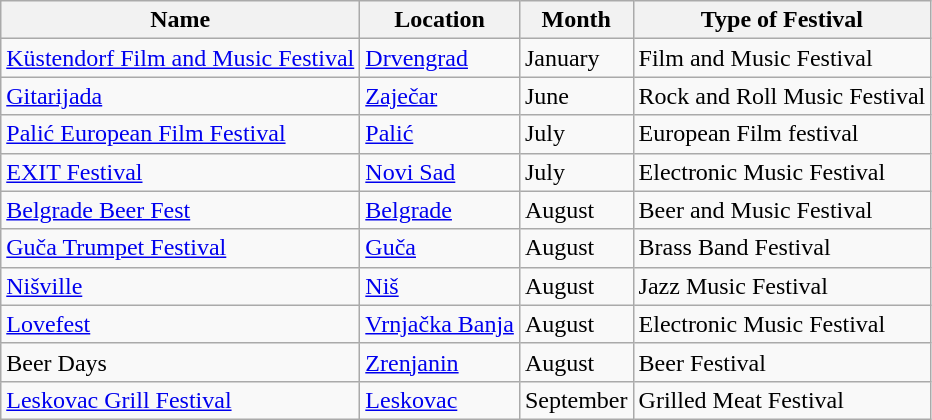<table class="wikitable sortable">
<tr>
<th>Name</th>
<th>Location</th>
<th>Month</th>
<th>Type of Festival</th>
</tr>
<tr>
<td><a href='#'>Küstendorf Film and Music Festival</a></td>
<td><a href='#'>Drvengrad</a></td>
<td>January</td>
<td>Film and Music Festival</td>
</tr>
<tr>
<td><a href='#'>Gitarijada</a></td>
<td><a href='#'>Zaječar</a></td>
<td>June</td>
<td>Rock and Roll Music Festival</td>
</tr>
<tr>
<td><a href='#'>Palić European Film Festival</a></td>
<td><a href='#'>Palić</a></td>
<td>July</td>
<td>European Film festival</td>
</tr>
<tr>
<td><a href='#'>EXIT Festival</a></td>
<td><a href='#'>Novi Sad</a></td>
<td>July</td>
<td>Electronic Music Festival</td>
</tr>
<tr>
<td><a href='#'>Belgrade Beer Fest</a></td>
<td><a href='#'>Belgrade</a></td>
<td>August</td>
<td>Beer and Music Festival</td>
</tr>
<tr>
<td><a href='#'>Guča Trumpet Festival</a></td>
<td><a href='#'>Guča</a></td>
<td>August</td>
<td>Brass Band Festival</td>
</tr>
<tr>
<td><a href='#'>Nišville</a></td>
<td><a href='#'>Niš</a></td>
<td>August</td>
<td>Jazz Music Festival</td>
</tr>
<tr>
<td><a href='#'>Lovefest</a></td>
<td><a href='#'>Vrnjačka Banja</a></td>
<td>August</td>
<td>Electronic Music Festival</td>
</tr>
<tr>
<td>Beer Days</td>
<td><a href='#'>Zrenjanin</a></td>
<td>August</td>
<td>Beer Festival</td>
</tr>
<tr>
<td><a href='#'>Leskovac Grill Festival</a></td>
<td><a href='#'>Leskovac</a></td>
<td>September</td>
<td>Grilled Meat Festival</td>
</tr>
</table>
